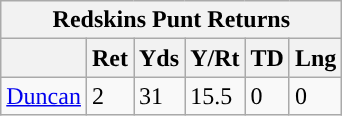<table class="wikitable">
<tr>
<th colspan="6">Redskins Punt Returns</th>
</tr>
<tr>
<th></th>
<th>Ret</th>
<th>Yds</th>
<th>Y/Rt</th>
<th>TD</th>
<th>Lng</th>
</tr>
<tr>
<td><a href='#'>Duncan</a></td>
<td>2</td>
<td>31</td>
<td>15.5</td>
<td>0</td>
<td>0</td>
</tr>
</table>
